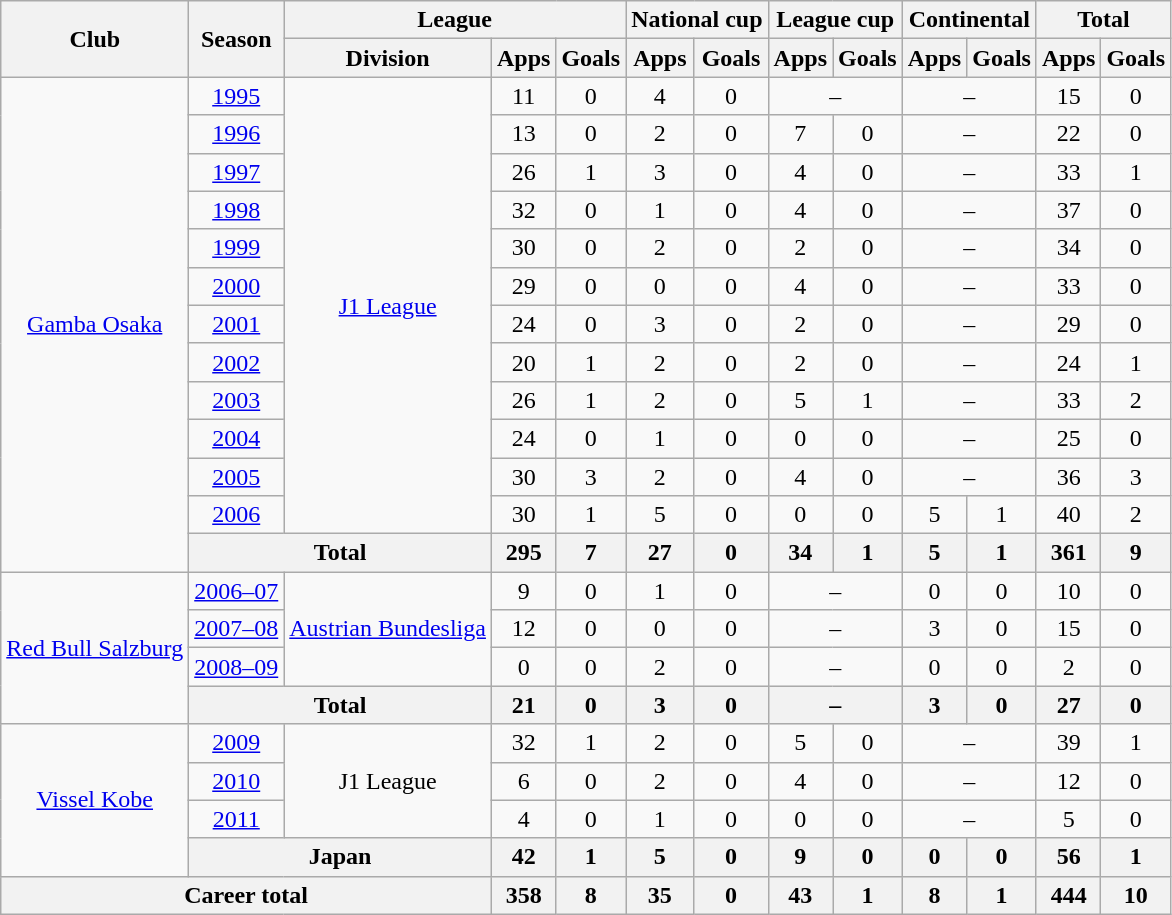<table class="wikitable" style="text-align:center">
<tr>
<th rowspan="2">Club</th>
<th rowspan="2">Season</th>
<th colspan="3">League</th>
<th colspan="2">National cup</th>
<th colspan="2">League cup</th>
<th colspan="2">Continental</th>
<th colspan="2">Total</th>
</tr>
<tr>
<th>Division</th>
<th>Apps</th>
<th>Goals</th>
<th>Apps</th>
<th>Goals</th>
<th>Apps</th>
<th>Goals</th>
<th>Apps</th>
<th>Goals</th>
<th>Apps</th>
<th>Goals</th>
</tr>
<tr>
<td rowspan="13"><a href='#'>Gamba Osaka</a></td>
<td><a href='#'>1995</a></td>
<td rowspan="12"><a href='#'>J1 League</a></td>
<td>11</td>
<td>0</td>
<td>4</td>
<td>0</td>
<td colspan="2">–</td>
<td colspan="2">–</td>
<td>15</td>
<td>0</td>
</tr>
<tr>
<td><a href='#'>1996</a></td>
<td>13</td>
<td>0</td>
<td>2</td>
<td>0</td>
<td>7</td>
<td>0</td>
<td colspan="2">–</td>
<td>22</td>
<td>0</td>
</tr>
<tr>
<td><a href='#'>1997</a></td>
<td>26</td>
<td>1</td>
<td>3</td>
<td>0</td>
<td>4</td>
<td>0</td>
<td colspan="2">–</td>
<td>33</td>
<td>1</td>
</tr>
<tr>
<td><a href='#'>1998</a></td>
<td>32</td>
<td>0</td>
<td>1</td>
<td>0</td>
<td>4</td>
<td>0</td>
<td colspan="2">–</td>
<td>37</td>
<td>0</td>
</tr>
<tr>
<td><a href='#'>1999</a></td>
<td>30</td>
<td>0</td>
<td>2</td>
<td>0</td>
<td>2</td>
<td>0</td>
<td colspan="2">–</td>
<td>34</td>
<td>0</td>
</tr>
<tr>
<td><a href='#'>2000</a></td>
<td>29</td>
<td>0</td>
<td>0</td>
<td>0</td>
<td>4</td>
<td>0</td>
<td colspan="2">–</td>
<td>33</td>
<td>0</td>
</tr>
<tr>
<td><a href='#'>2001</a></td>
<td>24</td>
<td>0</td>
<td>3</td>
<td>0</td>
<td>2</td>
<td>0</td>
<td colspan="2">–</td>
<td>29</td>
<td>0</td>
</tr>
<tr>
<td><a href='#'>2002</a></td>
<td>20</td>
<td>1</td>
<td>2</td>
<td>0</td>
<td>2</td>
<td>0</td>
<td colspan="2">–</td>
<td>24</td>
<td>1</td>
</tr>
<tr>
<td><a href='#'>2003</a></td>
<td>26</td>
<td>1</td>
<td>2</td>
<td>0</td>
<td>5</td>
<td>1</td>
<td colspan="2">–</td>
<td>33</td>
<td>2</td>
</tr>
<tr>
<td><a href='#'>2004</a></td>
<td>24</td>
<td>0</td>
<td>1</td>
<td>0</td>
<td>0</td>
<td>0</td>
<td colspan="2">–</td>
<td>25</td>
<td>0</td>
</tr>
<tr>
<td><a href='#'>2005</a></td>
<td>30</td>
<td>3</td>
<td>2</td>
<td>0</td>
<td>4</td>
<td>0</td>
<td colspan="2">–</td>
<td>36</td>
<td>3</td>
</tr>
<tr>
<td><a href='#'>2006</a></td>
<td>30</td>
<td>1</td>
<td>5</td>
<td>0</td>
<td>0</td>
<td>0</td>
<td>5</td>
<td>1</td>
<td>40</td>
<td>2</td>
</tr>
<tr>
<th colspan="2">Total</th>
<th>295</th>
<th>7</th>
<th>27</th>
<th>0</th>
<th>34</th>
<th>1</th>
<th>5</th>
<th>1</th>
<th>361</th>
<th>9</th>
</tr>
<tr>
<td rowspan="4"><a href='#'>Red Bull Salzburg</a></td>
<td><a href='#'>2006–07</a></td>
<td rowspan="3"><a href='#'>Austrian Bundesliga</a></td>
<td>9</td>
<td>0</td>
<td>1</td>
<td>0</td>
<td colspan="2">–</td>
<td>0</td>
<td>0</td>
<td>10</td>
<td>0</td>
</tr>
<tr>
<td><a href='#'>2007–08</a></td>
<td>12</td>
<td>0</td>
<td>0</td>
<td>0</td>
<td colspan="2">–</td>
<td>3</td>
<td>0</td>
<td>15</td>
<td>0</td>
</tr>
<tr>
<td><a href='#'>2008–09</a></td>
<td>0</td>
<td>0</td>
<td>2</td>
<td>0</td>
<td colspan="2">–</td>
<td>0</td>
<td>0</td>
<td>2</td>
<td>0</td>
</tr>
<tr>
<th colspan="2">Total</th>
<th>21</th>
<th>0</th>
<th>3</th>
<th>0</th>
<th colspan="2">–</th>
<th>3</th>
<th>0</th>
<th>27</th>
<th>0</th>
</tr>
<tr>
<td rowspan="4"><a href='#'>Vissel Kobe</a></td>
<td><a href='#'>2009</a></td>
<td rowspan="3">J1 League</td>
<td>32</td>
<td>1</td>
<td>2</td>
<td>0</td>
<td>5</td>
<td>0</td>
<td colspan="2">–</td>
<td>39</td>
<td>1</td>
</tr>
<tr>
<td><a href='#'>2010</a></td>
<td>6</td>
<td>0</td>
<td>2</td>
<td>0</td>
<td>4</td>
<td>0</td>
<td colspan="2">–</td>
<td>12</td>
<td>0</td>
</tr>
<tr>
<td><a href='#'>2011</a></td>
<td>4</td>
<td>0</td>
<td>1</td>
<td>0</td>
<td>0</td>
<td>0</td>
<td colspan="2">–</td>
<td>5</td>
<td>0</td>
</tr>
<tr>
<th colspan="2">Japan</th>
<th>42</th>
<th>1</th>
<th>5</th>
<th>0</th>
<th>9</th>
<th>0</th>
<th>0</th>
<th>0</th>
<th>56</th>
<th>1</th>
</tr>
<tr>
<th colspan="3">Career total</th>
<th>358</th>
<th>8</th>
<th>35</th>
<th>0</th>
<th>43</th>
<th>1</th>
<th>8</th>
<th>1</th>
<th>444</th>
<th>10</th>
</tr>
</table>
